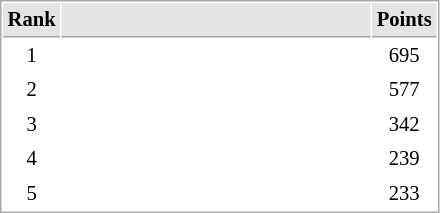<table cellspacing="1" cellpadding="3" style="border:1px solid #AAAAAA;font-size:86%">
<tr bgcolor="#E4E4E4">
<th style="border-bottom:1px solid #AAAAAA" width=10>Rank</th>
<th style="border-bottom:1px solid #AAAAAA" width=200></th>
<th style="border-bottom:1px solid #AAAAAA" width=20>Points</th>
</tr>
<tr>
<td align="center">1</td>
<td></td>
<td align=center>695</td>
</tr>
<tr>
<td align="center">2</td>
<td></td>
<td align=center>577</td>
</tr>
<tr>
<td align="center">3</td>
<td></td>
<td align=center>342</td>
</tr>
<tr>
<td align="center">4</td>
<td></td>
<td align=center>239</td>
</tr>
<tr>
<td align="center">5</td>
<td></td>
<td align=center>233</td>
</tr>
</table>
